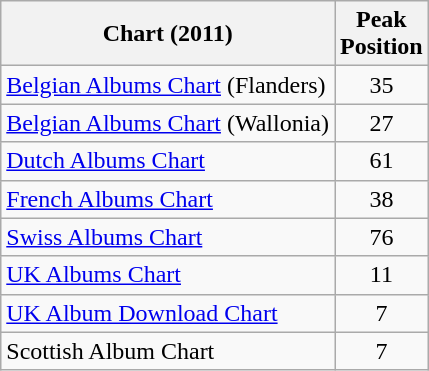<table class="wikitable">
<tr>
<th>Chart (2011)</th>
<th>Peak<br>Position</th>
</tr>
<tr>
<td><a href='#'>Belgian Albums Chart</a> (Flanders)</td>
<td style="text-align:center;">35</td>
</tr>
<tr>
<td><a href='#'>Belgian Albums Chart</a> (Wallonia)</td>
<td style="text-align:center;">27</td>
</tr>
<tr>
<td><a href='#'>Dutch Albums Chart</a></td>
<td style="text-align:center;">61</td>
</tr>
<tr>
<td><a href='#'>French Albums Chart</a></td>
<td style="text-align:center;">38</td>
</tr>
<tr>
<td><a href='#'>Swiss Albums Chart</a></td>
<td style="text-align:center;">76</td>
</tr>
<tr>
<td><a href='#'>UK Albums Chart</a></td>
<td style="text-align:center;">11</td>
</tr>
<tr>
<td><a href='#'>UK Album Download Chart</a></td>
<td style="text-align:center;">7</td>
</tr>
<tr>
<td>Scottish Album Chart</td>
<td style="text-align:center;">7</td>
</tr>
</table>
